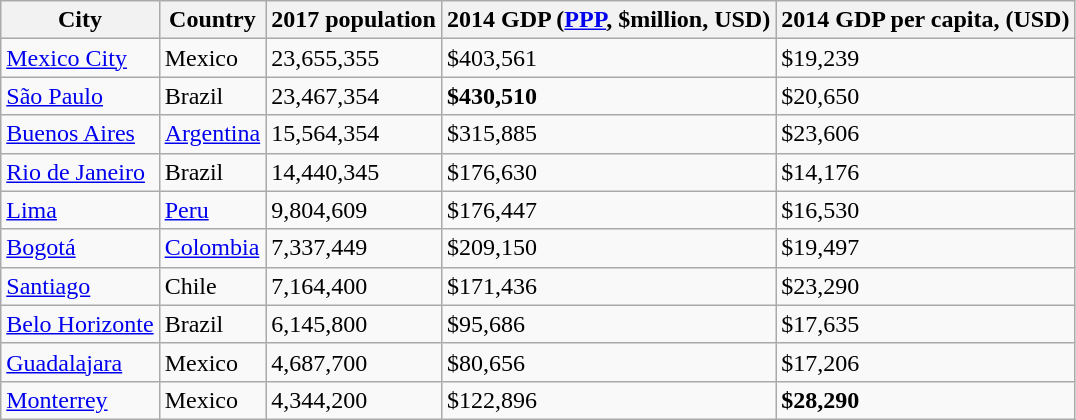<table class="wikitable sortable">
<tr>
<th>City</th>
<th>Country</th>
<th>2017 population</th>
<th>2014 GDP (<a href='#'>PPP</a>, $million, USD)</th>
<th>2014 GDP per capita, (USD)</th>
</tr>
<tr>
<td><a href='#'>Mexico City</a></td>
<td> Mexico</td>
<td>23,655,355</td>
<td>$403,561</td>
<td>$19,239</td>
</tr>
<tr>
<td><a href='#'>São Paulo</a></td>
<td> Brazil</td>
<td>23,467,354</td>
<td><strong>$430,510</strong></td>
<td>$20,650</td>
</tr>
<tr>
<td><a href='#'>Buenos Aires</a></td>
<td> <a href='#'>Argentina</a></td>
<td>15,564,354</td>
<td>$315,885</td>
<td>$23,606</td>
</tr>
<tr>
<td><a href='#'>Rio de Janeiro</a></td>
<td> Brazil</td>
<td>14,440,345</td>
<td>$176,630</td>
<td>$14,176</td>
</tr>
<tr>
<td><a href='#'>Lima</a></td>
<td> <a href='#'>Peru</a></td>
<td>9,804,609</td>
<td>$176,447</td>
<td>$16,530</td>
</tr>
<tr>
<td><a href='#'>Bogotá</a></td>
<td> <a href='#'>Colombia</a></td>
<td>7,337,449</td>
<td>$209,150</td>
<td>$19,497</td>
</tr>
<tr>
<td><a href='#'>Santiago</a></td>
<td> Chile</td>
<td>7,164,400</td>
<td>$171,436</td>
<td>$23,290</td>
</tr>
<tr>
<td><a href='#'>Belo Horizonte</a></td>
<td> Brazil</td>
<td>6,145,800</td>
<td>$95,686</td>
<td>$17,635</td>
</tr>
<tr>
<td><a href='#'>Guadalajara</a></td>
<td> Mexico</td>
<td>4,687,700</td>
<td>$80,656</td>
<td>$17,206</td>
</tr>
<tr>
<td><a href='#'>Monterrey</a></td>
<td> Mexico</td>
<td>4,344,200</td>
<td>$122,896</td>
<td><strong>$28,290</strong></td>
</tr>
</table>
